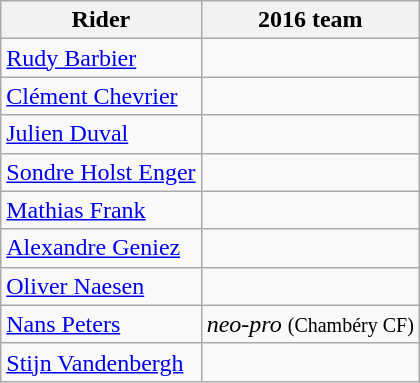<table class="wikitable">
<tr>
<th>Rider</th>
<th>2016 team</th>
</tr>
<tr>
<td><a href='#'>Rudy Barbier</a></td>
<td></td>
</tr>
<tr>
<td><a href='#'>Clément Chevrier</a></td>
<td></td>
</tr>
<tr>
<td><a href='#'>Julien Duval</a></td>
<td></td>
</tr>
<tr>
<td><a href='#'>Sondre Holst Enger</a></td>
<td></td>
</tr>
<tr>
<td><a href='#'>Mathias Frank</a></td>
<td></td>
</tr>
<tr>
<td><a href='#'>Alexandre Geniez</a></td>
<td></td>
</tr>
<tr>
<td><a href='#'>Oliver Naesen</a></td>
<td></td>
</tr>
<tr>
<td><a href='#'>Nans Peters</a></td>
<td><em>neo-pro</em> <small>(Chambéry CF)</small></td>
</tr>
<tr>
<td><a href='#'>Stijn Vandenbergh</a></td>
<td></td>
</tr>
</table>
